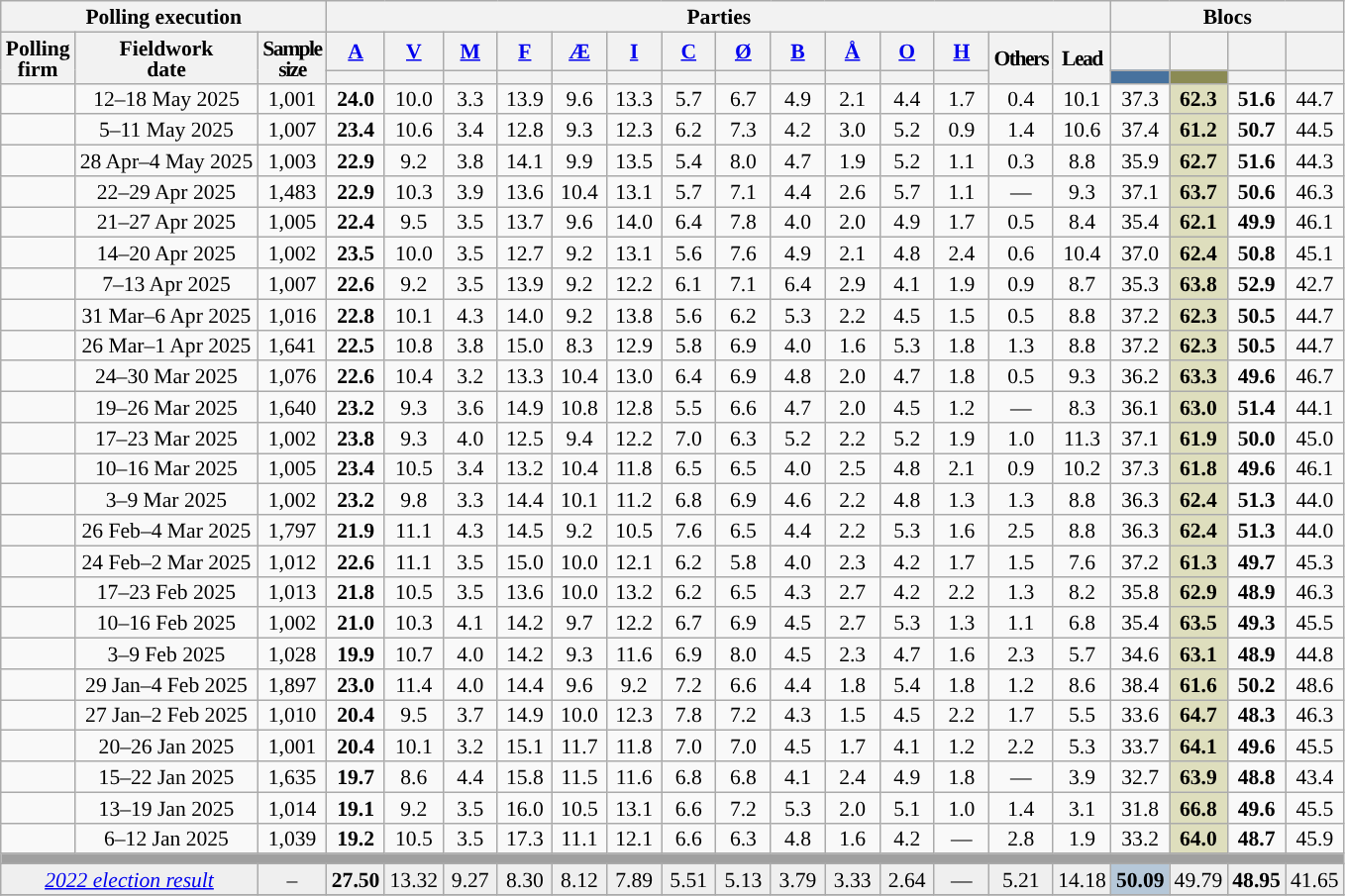<table class="wikitable sortable mw-datatable" style="text-align:center;font-size:90%;line-height:14px;">
<tr>
<th colspan="3"><strong>Polling execution</strong></th>
<th colspan="14">Parties</th>
<th colspan="4">Blocs</th>
</tr>
<tr>
<th rowspan="2">Polling<br>firm</th>
<th rowspan="2">Fieldwork<br>date</th>
<th rowspan="2" class="unsortable" style="letter-spacing:-1px;">Sample<br>size</th>
<th class="unsortable" style="width:30px;"><a href='#'>A</a></th>
<th class="unsortable" style="width:30px;"><a href='#'>V</a></th>
<th class="unsortable" style="width:30px;"><a href='#'>M</a></th>
<th class="unsortable" style="width:30px;"><a href='#'>F</a></th>
<th class="unsortable" style="width:30px;"><a href='#'>Æ</a></th>
<th class="unsortable" style="width:30px;"><a href='#'>I</a></th>
<th class="unsortable" style="width:30px;"><a href='#'>C</a></th>
<th class="unsortable" style="width:30px;"><a href='#'>Ø</a></th>
<th class="unsortable" style="width:30px;"><a href='#'>B</a></th>
<th class="unsortable" style="width:30px;"><a href='#'>Å</a></th>
<th class="unsortable" style="width:30px;"><a href='#'>O</a></th>
<th class="unsortable" style="width:30px;"><a href='#'>H</a></th>
<th rowspan="2" class="unsortable" style="width:30px;letter-spacing:-1px;" ">Others</th>
<th rowspan="2" style="width:25px;letter-spacing:-1px;" ">Lead</th>
<th class="unsortable" style="width:30px;"></th>
<th class="unsortable" style="width:30px;"></th>
<th class="unsortable" style="width:30px;"></th>
<th class="unsortable" style="width:30px;"></th>
</tr>
<tr>
<th data-sort-type="number" style="background:"></th>
<th data-sort-type="number" style="background:"></th>
<th data-sort-type="number" style="background:"></th>
<th data-sort-type="number" style="background:"></th>
<th data-sort-type="number" style="background:"></th>
<th data-sort-type="number" style="background:"></th>
<th data-sort-type="number" style="background:"></th>
<th data-sort-type="number" style="background:"></th>
<th data-sort-type="number" style="background:"></th>
<th data-sort-type="number" style="background:"></th>
<th data-sort-type="number" style="background:"></th>
<th data-sort-type="number" style="background:"></th>
<th data-sort-type="number" style="background:#47729E;"></th>
<th data-sort-type="number" style="background:#8B8B54;"></th>
<th data-sort-type="number" style="background:"></th>
<th data-sort-type="number" style="background:"></th>
</tr>
<tr>
<td></td>
<td>12–18 May 2025</td>
<td>1,001</td>
<td><strong>24.0</strong></td>
<td>10.0</td>
<td>3.3</td>
<td>13.9</td>
<td>9.6</td>
<td>13.3</td>
<td>5.7</td>
<td>6.7</td>
<td>4.9</td>
<td>2.1</td>
<td>4.4</td>
<td>1.7</td>
<td>0.4</td>
<td>10.1</td>
<td>37.3</td>
<td style="background:#DEDEBD;"><strong>62.3</strong></td>
<td><strong>51.6</strong></td>
<td>44.7</td>
</tr>
<tr>
<td></td>
<td>5–11 May 2025</td>
<td>1,007</td>
<td><strong>23.4</strong></td>
<td>10.6</td>
<td>3.4</td>
<td>12.8</td>
<td>9.3</td>
<td>12.3</td>
<td>6.2</td>
<td>7.3</td>
<td>4.2</td>
<td>3.0</td>
<td>5.2</td>
<td>0.9</td>
<td>1.4</td>
<td>10.6</td>
<td>37.4</td>
<td style="background:#DEDEBD;"><strong>61.2</strong></td>
<td><strong>50.7</strong></td>
<td>44.5</td>
</tr>
<tr>
<td></td>
<td>28 Apr–4 May 2025</td>
<td>1,003</td>
<td><strong>22.9</strong></td>
<td>9.2</td>
<td>3.8</td>
<td>14.1</td>
<td>9.9</td>
<td>13.5</td>
<td>5.4</td>
<td>8.0</td>
<td>4.7</td>
<td>1.9</td>
<td>5.2</td>
<td>1.1</td>
<td>0.3</td>
<td>8.8</td>
<td>35.9</td>
<td style="background:#DEDEBD;"><strong>62.7</strong></td>
<td><strong>51.6</strong></td>
<td>44.3</td>
</tr>
<tr>
<td></td>
<td>22–29 Apr 2025</td>
<td>1,483</td>
<td><strong>22.9</strong></td>
<td>10.3</td>
<td>3.9</td>
<td>13.6</td>
<td>10.4</td>
<td>13.1</td>
<td>5.7</td>
<td>7.1</td>
<td>4.4</td>
<td>2.6</td>
<td>5.7</td>
<td>1.1</td>
<td>—</td>
<td>9.3</td>
<td>37.1</td>
<td style="background:#DEDEBD;"><strong>63.7</strong></td>
<td><strong>50.6</strong></td>
<td>46.3</td>
</tr>
<tr>
<td></td>
<td>21–27 Apr 2025</td>
<td>1,005</td>
<td><strong>22.4</strong></td>
<td>9.5</td>
<td>3.5</td>
<td>13.7</td>
<td>9.6</td>
<td>14.0</td>
<td>6.4</td>
<td>7.8</td>
<td>4.0</td>
<td>2.0</td>
<td>4.9</td>
<td>1.7</td>
<td>0.5</td>
<td>8.4</td>
<td>35.4</td>
<td style="background:#DEDEBD;"><strong>62.1</strong></td>
<td><strong>49.9</strong></td>
<td>46.1</td>
</tr>
<tr>
<td></td>
<td>14–20 Apr 2025</td>
<td>1,002</td>
<td><strong>23.5</strong></td>
<td>10.0</td>
<td>3.5</td>
<td>12.7</td>
<td>9.2</td>
<td>13.1</td>
<td>5.6</td>
<td>7.6</td>
<td>4.9</td>
<td>2.1</td>
<td>4.8</td>
<td>2.4</td>
<td>0.6</td>
<td>10.4</td>
<td>37.0</td>
<td style="background:#DEDEBD;"><strong>62.4</strong></td>
<td><strong>50.8</strong></td>
<td>45.1</td>
</tr>
<tr>
<td></td>
<td>7–13 Apr 2025</td>
<td>1,007</td>
<td><strong>22.6</strong></td>
<td>9.2</td>
<td>3.5</td>
<td>13.9</td>
<td>9.2</td>
<td>12.2</td>
<td>6.1</td>
<td>7.1</td>
<td>6.4</td>
<td>2.9</td>
<td>4.1</td>
<td>1.9</td>
<td>0.9</td>
<td>8.7</td>
<td>35.3</td>
<td style="background:#DEDEBD;"><strong>63.8</strong></td>
<td><strong>52.9</strong></td>
<td>42.7</td>
</tr>
<tr>
<td></td>
<td>31 Mar–6 Apr 2025</td>
<td>1,016</td>
<td><strong>22.8</strong></td>
<td>10.1</td>
<td>4.3</td>
<td>14.0</td>
<td>9.2</td>
<td>13.8</td>
<td>5.6</td>
<td>6.2</td>
<td>5.3</td>
<td>2.2</td>
<td>4.5</td>
<td>1.5</td>
<td>0.5</td>
<td>8.8</td>
<td>37.2</td>
<td style="background:#DEDEBD;"><strong>62.3</strong></td>
<td><strong>50.5</strong></td>
<td>44.7</td>
</tr>
<tr>
<td></td>
<td>26 Mar–1 Apr 2025</td>
<td>1,641</td>
<td><strong>22.5</strong></td>
<td>10.8</td>
<td>3.8</td>
<td>15.0</td>
<td>8.3</td>
<td>12.9</td>
<td>5.8</td>
<td>6.9</td>
<td>4.0</td>
<td>1.6</td>
<td>5.3</td>
<td>1.8</td>
<td>1.3</td>
<td>8.8</td>
<td>37.2</td>
<td style="background:#DEDEBD;"><strong>62.3</strong></td>
<td><strong>50.5</strong></td>
<td>44.7</td>
</tr>
<tr>
<td></td>
<td>24–30 Mar 2025</td>
<td>1,076</td>
<td><strong>22.6</strong></td>
<td>10.4</td>
<td>3.2</td>
<td>13.3</td>
<td>10.4</td>
<td>13.0</td>
<td>6.4</td>
<td>6.9</td>
<td>4.8</td>
<td>2.0</td>
<td>4.7</td>
<td>1.8</td>
<td>0.5</td>
<td>9.3</td>
<td>36.2</td>
<td style="background:#DEDEBD;"><strong>63.3</strong></td>
<td><strong>49.6</strong></td>
<td>46.7</td>
</tr>
<tr>
<td></td>
<td>19–26 Mar 2025</td>
<td>1,640</td>
<td><strong>23.2</strong></td>
<td>9.3</td>
<td>3.6</td>
<td>14.9</td>
<td>10.8</td>
<td>12.8</td>
<td>5.5</td>
<td>6.6</td>
<td>4.7</td>
<td>2.0</td>
<td>4.5</td>
<td>1.2</td>
<td>—</td>
<td>8.3</td>
<td>36.1</td>
<td style="background:#DEDEBD;"><strong>63.0</strong></td>
<td><strong>51.4</strong></td>
<td>44.1</td>
</tr>
<tr>
<td></td>
<td>17–23 Mar 2025</td>
<td>1,002</td>
<td><strong>23.8</strong></td>
<td>9.3</td>
<td>4.0</td>
<td>12.5</td>
<td>9.4</td>
<td>12.2</td>
<td>7.0</td>
<td>6.3</td>
<td>5.2</td>
<td>2.2</td>
<td>5.2</td>
<td>1.9</td>
<td>1.0</td>
<td>11.3</td>
<td>37.1</td>
<td style="background:#DEDEBD;"><strong>61.9</strong></td>
<td><strong>50.0</strong></td>
<td>45.0</td>
</tr>
<tr>
<td></td>
<td>10–16 Mar 2025</td>
<td>1,005</td>
<td><strong>23.4</strong></td>
<td>10.5</td>
<td>3.4</td>
<td>13.2</td>
<td>10.4</td>
<td>11.8</td>
<td>6.5</td>
<td>6.5</td>
<td>4.0</td>
<td>2.5</td>
<td>4.8</td>
<td>2.1</td>
<td>0.9</td>
<td>10.2</td>
<td>37.3</td>
<td style="background:#DEDEBD;"><strong>61.8</strong></td>
<td><strong>49.6</strong></td>
<td>46.1</td>
</tr>
<tr>
<td></td>
<td>3–9 Mar 2025</td>
<td>1,002</td>
<td><strong>23.2</strong></td>
<td>9.8</td>
<td>3.3</td>
<td>14.4</td>
<td>10.1</td>
<td>11.2</td>
<td>6.8</td>
<td>6.9</td>
<td>4.6</td>
<td>2.2</td>
<td>4.8</td>
<td>1.3</td>
<td>1.3</td>
<td>8.8</td>
<td>36.3</td>
<td style="background:#DEDEBD;"><strong>62.4</strong></td>
<td><strong>51.3</strong></td>
<td>44.0</td>
</tr>
<tr>
<td></td>
<td>26 Feb–4 Mar 2025</td>
<td>1,797</td>
<td><strong>21.9</strong></td>
<td>11.1</td>
<td>4.3</td>
<td>14.5</td>
<td>9.2</td>
<td>10.5</td>
<td>7.6</td>
<td>6.5</td>
<td>4.4</td>
<td>2.2</td>
<td>5.3</td>
<td>1.6</td>
<td>2.5</td>
<td>8.8</td>
<td>36.3</td>
<td style="background:#DEDEBD;"><strong>62.4</strong></td>
<td><strong>51.3</strong></td>
<td>44.0</td>
</tr>
<tr>
<td></td>
<td>24 Feb–2 Mar 2025</td>
<td>1,012</td>
<td><strong>22.6</strong></td>
<td>11.1</td>
<td>3.5</td>
<td>15.0</td>
<td>10.0</td>
<td>12.1</td>
<td>6.2</td>
<td>5.8</td>
<td>4.0</td>
<td>2.3</td>
<td>4.2</td>
<td>1.7</td>
<td>1.5</td>
<td>7.6</td>
<td>37.2</td>
<td style="background:#DEDEBD;"><strong>61.3</strong></td>
<td><strong>49.7</strong></td>
<td>45.3</td>
</tr>
<tr>
<td></td>
<td>17–23 Feb 2025</td>
<td>1,013</td>
<td><strong>21.8</strong></td>
<td>10.5</td>
<td>3.5</td>
<td>13.6</td>
<td>10.0</td>
<td>13.2</td>
<td>6.2</td>
<td>6.5</td>
<td>4.3</td>
<td>2.7</td>
<td>4.2</td>
<td>2.2</td>
<td>1.3</td>
<td>8.2</td>
<td>35.8</td>
<td style="background:#DEDEBD;"><strong>62.9</strong></td>
<td><strong>48.9</strong></td>
<td>46.3</td>
</tr>
<tr>
<td></td>
<td>10–16 Feb 2025</td>
<td>1,002</td>
<td><strong>21.0</strong></td>
<td>10.3</td>
<td>4.1</td>
<td>14.2</td>
<td>9.7</td>
<td>12.2</td>
<td>6.7</td>
<td>6.9</td>
<td>4.5</td>
<td>2.7</td>
<td>5.3</td>
<td>1.3</td>
<td>1.1</td>
<td>6.8</td>
<td>35.4</td>
<td style="background:#DEDEBD;"><strong>63.5</strong></td>
<td><strong>49.3</strong></td>
<td>45.5</td>
</tr>
<tr>
<td></td>
<td>3–9 Feb 2025</td>
<td>1,028</td>
<td><strong>19.9</strong></td>
<td>10.7</td>
<td>4.0</td>
<td>14.2</td>
<td>9.3</td>
<td>11.6</td>
<td>6.9</td>
<td>8.0</td>
<td>4.5</td>
<td>2.3</td>
<td>4.7</td>
<td>1.6</td>
<td>2.3</td>
<td>5.7</td>
<td>34.6</td>
<td style="background:#DEDEBD;"><strong>63.1</strong></td>
<td><strong>48.9</strong></td>
<td>44.8</td>
</tr>
<tr>
<td></td>
<td>29 Jan–4 Feb 2025</td>
<td>1,897</td>
<td><strong>23.0</strong></td>
<td>11.4</td>
<td>4.0</td>
<td>14.4</td>
<td>9.6</td>
<td>9.2</td>
<td>7.2</td>
<td>6.6</td>
<td>4.4</td>
<td>1.8</td>
<td>5.4</td>
<td>1.8</td>
<td>1.2</td>
<td>8.6</td>
<td>38.4</td>
<td style="background:#DEDEBD;"><strong>61.6</strong></td>
<td><strong>50.2</strong></td>
<td>48.6</td>
</tr>
<tr>
<td></td>
<td>27 Jan–2 Feb 2025</td>
<td>1,010</td>
<td><strong>20.4</strong></td>
<td>9.5</td>
<td>3.7</td>
<td>14.9</td>
<td>10.0</td>
<td>12.3</td>
<td>7.8</td>
<td>7.2</td>
<td>4.3</td>
<td>1.5</td>
<td>4.5</td>
<td>2.2</td>
<td>1.7</td>
<td>5.5</td>
<td>33.6</td>
<td style="background:#DEDEBD;"><strong>64.7</strong></td>
<td><strong>48.3</strong></td>
<td>46.3</td>
</tr>
<tr>
<td></td>
<td>20–26 Jan 2025</td>
<td>1,001</td>
<td><strong>20.4</strong></td>
<td>10.1</td>
<td>3.2</td>
<td>15.1</td>
<td>11.7</td>
<td>11.8</td>
<td>7.0</td>
<td>7.0</td>
<td>4.5</td>
<td>1.7</td>
<td>4.1</td>
<td>1.2</td>
<td>2.2</td>
<td>5.3</td>
<td>33.7</td>
<td style="background:#DEDEBD;"><strong>64.1</strong></td>
<td><strong>49.6</strong></td>
<td>45.5</td>
</tr>
<tr>
<td></td>
<td>15–22 Jan 2025</td>
<td>1,635</td>
<td><strong>19.7</strong></td>
<td>8.6</td>
<td>4.4</td>
<td>15.8</td>
<td>11.5</td>
<td>11.6</td>
<td>6.8</td>
<td>6.8</td>
<td>4.1</td>
<td>2.4</td>
<td>4.9</td>
<td>1.8</td>
<td>—</td>
<td>3.9</td>
<td>32.7</td>
<td style="background:#DEDEBD;"><strong>63.9</strong></td>
<td><strong>48.8</strong></td>
<td>43.4</td>
</tr>
<tr>
<td></td>
<td>13–19 Jan 2025</td>
<td>1,014</td>
<td><strong>19.1</strong></td>
<td>9.2</td>
<td>3.5</td>
<td>16.0</td>
<td>10.5</td>
<td>13.1</td>
<td>6.6</td>
<td>7.2</td>
<td>5.3</td>
<td>2.0</td>
<td>5.1</td>
<td>1.0</td>
<td>1.4</td>
<td>3.1</td>
<td>31.8</td>
<td style="background:#DEDEBD;"><strong>66.8</strong></td>
<td><strong>49.6</strong></td>
<td>45.5</td>
</tr>
<tr>
<td></td>
<td>6–12 Jan 2025</td>
<td>1,039</td>
<td><strong>19.2</strong></td>
<td>10.5</td>
<td>3.5</td>
<td>17.3</td>
<td>11.1</td>
<td>12.1</td>
<td>6.6</td>
<td>6.3</td>
<td>4.8</td>
<td>1.6</td>
<td>4.2</td>
<td>—</td>
<td>2.8</td>
<td>1.9</td>
<td>33.2</td>
<td style="background:#DEDEBD;"><strong>64.0</strong></td>
<td><strong>48.7</strong></td>
<td>45.9</td>
</tr>
<tr>
<td colspan="21" style="background:#A0A0A0"></td>
</tr>
<tr style="background:#EFEFEF;">
<td colspan="2"><em><a href='#'>2022 election result</a></em></td>
<td>–</td>
<td><strong>27.50</strong></td>
<td>13.32</td>
<td>9.27</td>
<td>8.30</td>
<td>8.12</td>
<td>7.89</td>
<td>5.51</td>
<td>5.13</td>
<td>3.79</td>
<td>3.33</td>
<td>2.64</td>
<td>—</td>
<td>5.21</td>
<td>14.18</td>
<td style="background:#B6C8D9;"><strong>50.09</strong></td>
<td>49.79</td>
<td><strong>48.95</strong></td>
<td>41.65</td>
</tr>
<tr>
</tr>
</table>
